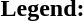<table class="toccolours" style="font-size:100%; white-space:nowrap;">
<tr>
<td><strong>Legend:</strong></td>
<td>      </td>
</tr>
<tr>
<td></td>
</tr>
<tr>
<td></td>
</tr>
</table>
